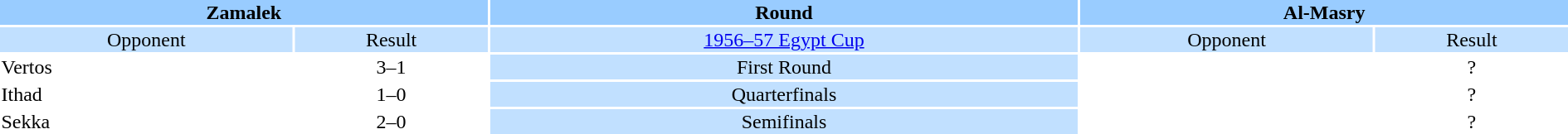<table style="width:100%; text-align:center;">
<tr style="vertical-align:top; background:#9cf;">
<th colspan=2 style="width:1*">Zamalek</th>
<th><strong>Round</strong></th>
<th colspan=2 style="width:1*">Al-Masry</th>
</tr>
<tr style="vertical-align:top; background:#c1e0ff;">
<td>Opponent</td>
<td>Result</td>
<td><a href='#'>1956–57 Egypt Cup</a></td>
<td>Opponent</td>
<td>Result</td>
</tr>
<tr>
<td align=left>Vertos</td>
<td>3–1</td>
<td style="background:#c1e0ff;">First Round</td>
<td align=left></td>
<td>?</td>
</tr>
<tr>
<td align=left>Ithad</td>
<td>1–0</td>
<td style="background:#c1e0ff;">Quarterfinals</td>
<td align=left></td>
<td>?</td>
</tr>
<tr>
<td align=left>Sekka</td>
<td>2–0</td>
<td style="background:#c1e0ff;">Semifinals</td>
<td align=left></td>
<td>?</td>
</tr>
</table>
